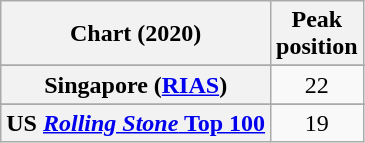<table class="wikitable sortable plainrowheaders" style="text-align:center">
<tr>
<th scope="col">Chart (2020)</th>
<th scope="col">Peak<br>position</th>
</tr>
<tr>
</tr>
<tr>
</tr>
<tr>
</tr>
<tr>
</tr>
<tr>
</tr>
<tr>
</tr>
<tr>
<th scope="row">Singapore (<a href='#'>RIAS</a>)</th>
<td>22</td>
</tr>
<tr>
</tr>
<tr>
</tr>
<tr>
</tr>
<tr>
</tr>
<tr>
</tr>
<tr>
<th scope="row">US <a href='#'><em>Rolling Stone</em> Top 100</a></th>
<td>19</td>
</tr>
</table>
